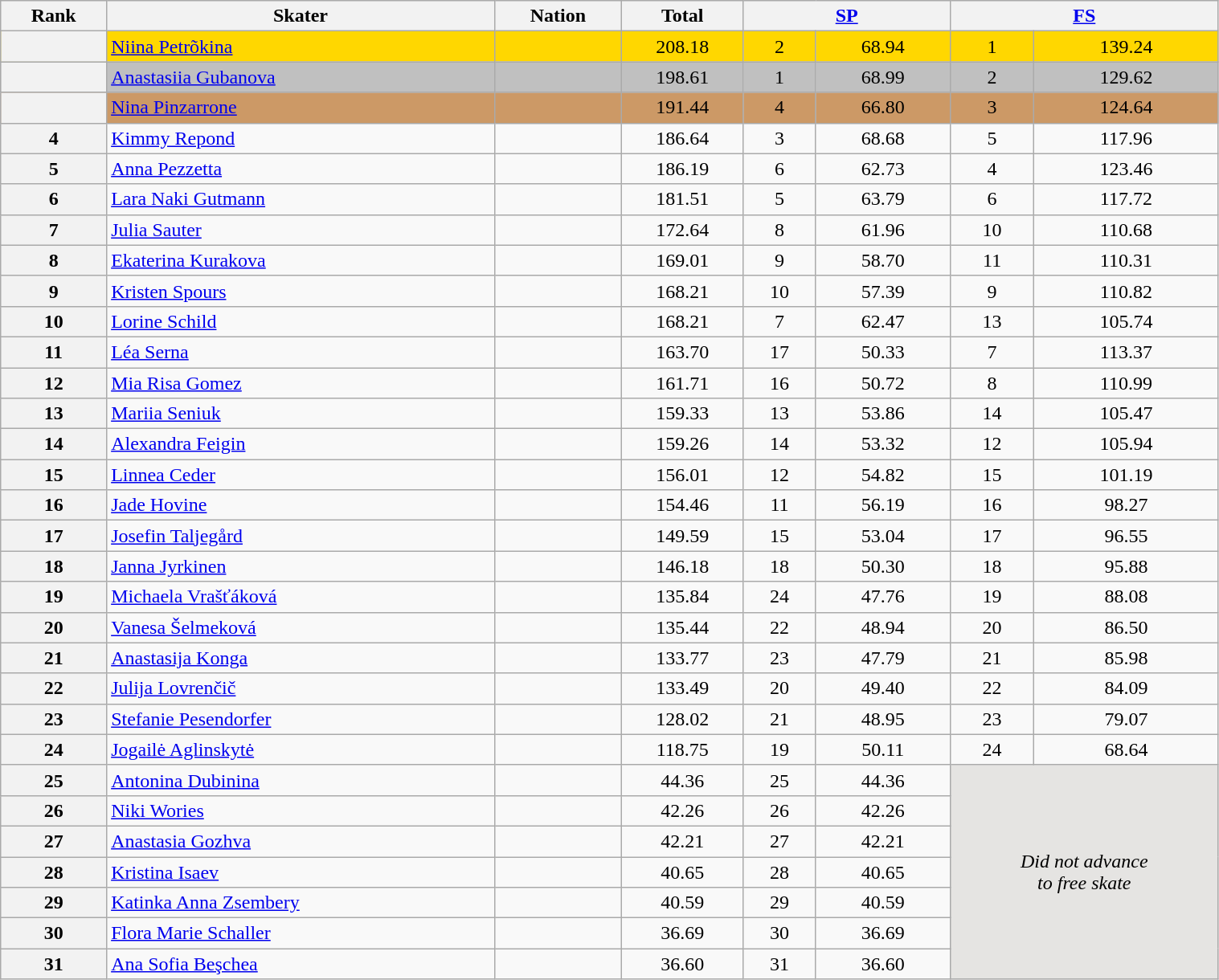<table class="wikitable sortable" style="text-align:center; width:80%">
<tr>
<th scope="col">Rank</th>
<th scope="col">Skater</th>
<th scope="col">Nation</th>
<th scope="col">Total</th>
<th scope="col" colspan="2" width="80px"><a href='#'>SP</a></th>
<th scope="col" colspan="2" width="80px"><a href='#'>FS</a></th>
</tr>
<tr bgcolor="gold">
<th scope="row"></th>
<td align="left"><a href='#'>Niina Petrõkina</a></td>
<td align="left"></td>
<td>208.18</td>
<td>2</td>
<td>68.94</td>
<td>1</td>
<td>139.24</td>
</tr>
<tr bgcolor="silver">
<th scope="row"></th>
<td align="left"><a href='#'>Anastasiia Gubanova</a></td>
<td align="left"></td>
<td>198.61</td>
<td>1</td>
<td>68.99</td>
<td>2</td>
<td>129.62</td>
</tr>
<tr bgcolor="#cc9966">
<th scope="row"></th>
<td align="left"><a href='#'>Nina Pinzarrone</a></td>
<td align="left"></td>
<td>191.44</td>
<td>4</td>
<td>66.80</td>
<td>3</td>
<td>124.64</td>
</tr>
<tr>
<th scope="row">4</th>
<td align="left"><a href='#'>Kimmy Repond</a></td>
<td align="left"></td>
<td>186.64</td>
<td>3</td>
<td>68.68</td>
<td>5</td>
<td>117.96</td>
</tr>
<tr>
<th scope="row">5</th>
<td align="left"><a href='#'>Anna Pezzetta</a></td>
<td align="left"></td>
<td>186.19</td>
<td>6</td>
<td>62.73</td>
<td>4</td>
<td>123.46</td>
</tr>
<tr>
<th scope="row">6</th>
<td align="left"><a href='#'>Lara Naki Gutmann</a></td>
<td align="left"></td>
<td>181.51</td>
<td>5</td>
<td>63.79</td>
<td>6</td>
<td>117.72</td>
</tr>
<tr>
<th scope="row">7</th>
<td align="left"><a href='#'>Julia Sauter</a></td>
<td align="left"></td>
<td>172.64</td>
<td>8</td>
<td>61.96</td>
<td>10</td>
<td>110.68</td>
</tr>
<tr>
<th scope="row">8</th>
<td align="left"><a href='#'>Ekaterina Kurakova</a></td>
<td align="left"></td>
<td>169.01</td>
<td>9</td>
<td>58.70</td>
<td>11</td>
<td>110.31</td>
</tr>
<tr>
<th scope="row">9</th>
<td align="left"><a href='#'>Kristen Spours</a></td>
<td align="left"></td>
<td>168.21</td>
<td>10</td>
<td>57.39</td>
<td>9</td>
<td>110.82</td>
</tr>
<tr>
<th scope="row">10</th>
<td align="left"><a href='#'>Lorine Schild</a></td>
<td align="left"></td>
<td>168.21</td>
<td>7</td>
<td>62.47</td>
<td>13</td>
<td>105.74</td>
</tr>
<tr>
<th scope="row">11</th>
<td align="left"><a href='#'>Léa Serna</a></td>
<td align="left"></td>
<td>163.70</td>
<td>17</td>
<td>50.33</td>
<td>7</td>
<td>113.37</td>
</tr>
<tr>
<th scope="row">12</th>
<td align="left"><a href='#'>Mia Risa Gomez</a></td>
<td align="left"></td>
<td>161.71</td>
<td>16</td>
<td>50.72</td>
<td>8</td>
<td>110.99</td>
</tr>
<tr>
<th scope="row">13</th>
<td align="left"><a href='#'>Mariia Seniuk</a></td>
<td align="left"></td>
<td>159.33</td>
<td>13</td>
<td>53.86</td>
<td>14</td>
<td>105.47</td>
</tr>
<tr>
<th scope="row">14</th>
<td align="left"><a href='#'>Alexandra Feigin</a></td>
<td align="left"></td>
<td>159.26</td>
<td>14</td>
<td>53.32</td>
<td>12</td>
<td>105.94</td>
</tr>
<tr>
<th scope="row">15</th>
<td align="left"><a href='#'>Linnea Ceder</a></td>
<td align="left"></td>
<td>156.01</td>
<td>12</td>
<td>54.82</td>
<td>15</td>
<td>101.19</td>
</tr>
<tr>
<th scope="row">16</th>
<td align="left"><a href='#'>Jade Hovine</a></td>
<td align="left"></td>
<td>154.46</td>
<td>11</td>
<td>56.19</td>
<td>16</td>
<td>98.27</td>
</tr>
<tr>
<th scope="row">17</th>
<td align="left"><a href='#'>Josefin Taljegård</a></td>
<td align="left"></td>
<td>149.59</td>
<td>15</td>
<td>53.04</td>
<td>17</td>
<td>96.55</td>
</tr>
<tr>
<th scope="row">18</th>
<td align="left"><a href='#'>Janna Jyrkinen</a></td>
<td align="left"></td>
<td>146.18</td>
<td>18</td>
<td>50.30</td>
<td>18</td>
<td>95.88</td>
</tr>
<tr>
<th scope="row">19</th>
<td align="left"><a href='#'>Michaela Vrašťáková</a></td>
<td align="left"></td>
<td>135.84</td>
<td>24</td>
<td>47.76</td>
<td>19</td>
<td>88.08</td>
</tr>
<tr>
<th scope="row">20</th>
<td align="left"><a href='#'>Vanesa Šelmeková</a></td>
<td align="left"></td>
<td>135.44</td>
<td>22</td>
<td>48.94</td>
<td>20</td>
<td>86.50</td>
</tr>
<tr>
<th scope="row">21</th>
<td align="left"><a href='#'>Anastasija Konga</a></td>
<td align="left"></td>
<td>133.77</td>
<td>23</td>
<td>47.79</td>
<td>21</td>
<td>85.98</td>
</tr>
<tr>
<th scope="row">22</th>
<td align="left"><a href='#'>Julija Lovrenčič</a></td>
<td align="left"></td>
<td>133.49</td>
<td>20</td>
<td>49.40</td>
<td>22</td>
<td>84.09</td>
</tr>
<tr>
<th scope="row">23</th>
<td align="left"><a href='#'>Stefanie Pesendorfer</a></td>
<td align="left"></td>
<td>128.02</td>
<td>21</td>
<td>48.95</td>
<td>23</td>
<td>79.07</td>
</tr>
<tr>
<th scope="row">24</th>
<td align="left"><a href='#'>Jogailė Aglinskytė</a></td>
<td align="left"></td>
<td>118.75</td>
<td>19</td>
<td>50.11</td>
<td>24</td>
<td>68.64</td>
</tr>
<tr>
<th scope="row">25</th>
<td align="left"><a href='#'>Antonina Dubinina</a></td>
<td align="left"></td>
<td>44.36</td>
<td>25</td>
<td>44.36</td>
<td colspan="2" rowspan="7" bgcolor="e5e4e2"><em>Did not advance<br>to free skate</em></td>
</tr>
<tr>
<th scope="row">26</th>
<td align="left"><a href='#'>Niki Wories</a></td>
<td align="left"></td>
<td>42.26</td>
<td>26</td>
<td>42.26</td>
</tr>
<tr>
<th scope="row">27</th>
<td align="left"><a href='#'>Anastasia Gozhva</a></td>
<td align="left"></td>
<td>42.21</td>
<td>27</td>
<td>42.21</td>
</tr>
<tr>
<th scope="row">28</th>
<td align="left"><a href='#'>Kristina Isaev</a></td>
<td align="left"></td>
<td>40.65</td>
<td>28</td>
<td>40.65</td>
</tr>
<tr>
<th scope="row">29</th>
<td align="left"><a href='#'>Katinka Anna Zsembery</a></td>
<td align="left"></td>
<td>40.59</td>
<td>29</td>
<td>40.59</td>
</tr>
<tr>
<th scope="row">30</th>
<td align="left"><a href='#'>Flora Marie Schaller</a></td>
<td align="left"></td>
<td>36.69</td>
<td>30</td>
<td>36.69</td>
</tr>
<tr>
<th scope="row">31</th>
<td align="left"><a href='#'>Ana Sofia Beşchea</a></td>
<td align="left"></td>
<td>36.60</td>
<td>31</td>
<td>36.60</td>
</tr>
</table>
